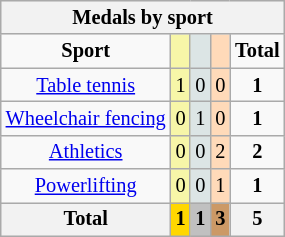<table class="wikitable" style=font-size:85%>
<tr style="background:#efefef;">
<th colspan=5><strong>Medals by sport</strong></th>
</tr>
<tr align=center>
<td><strong>Sport</strong></td>
<td bgcolor=#f7f6a8></td>
<td bgcolor=#dce5e5></td>
<td bgcolor=#ffdab9></td>
<td><strong>Total</strong></td>
</tr>
<tr align=center>
<td><a href='#'>Table tennis</a></td>
<td style="background:#F7F6A8;">1</td>
<td style="background:#DCE5E5;">0</td>
<td style="background:#FFDAB9;">0</td>
<td><strong>1</strong></td>
</tr>
<tr align=center>
<td><a href='#'>Wheelchair fencing</a></td>
<td style="background:#F7F6A8;">0</td>
<td style="background:#DCE5E5;">1</td>
<td style="background:#FFDAB9;">0</td>
<td><strong>1</strong></td>
</tr>
<tr align=center>
<td><a href='#'>Athletics</a></td>
<td style="background:#F7F6A8;">0</td>
<td style="background:#DCE5E5;">0</td>
<td style="background:#FFDAB9;">2</td>
<td><strong>2</strong></td>
</tr>
<tr align=center>
<td><a href='#'>Powerlifting</a></td>
<td style="background:#F7F6A8;">0</td>
<td style="background:#DCE5E5;">0</td>
<td style="background:#FFDAB9;">1</td>
<td><strong>1</strong></td>
</tr>
<tr align=center>
<th><strong>Total</strong></th>
<th style="background:gold;"><strong>1</strong></th>
<th style="background:silver;"><strong>1</strong></th>
<th style="background:#c96;"><strong>3</strong></th>
<th><strong>5</strong></th>
</tr>
</table>
